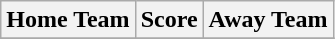<table class="wikitable" style="text-align: center">
<tr>
<th>Home Team</th>
<th>Score</th>
<th>Away Team</th>
</tr>
<tr>
</tr>
</table>
